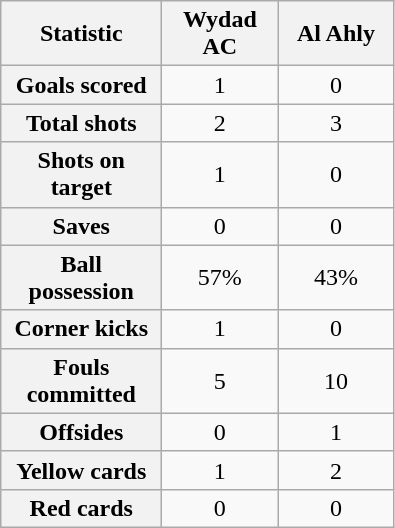<table class="wikitable plainrowheaders" style="text-align:center">
<tr>
<th scope="col" style="width:100px">Statistic</th>
<th scope="col" style="width:70px">Wydad AC</th>
<th scope="col" style="width:70px">Al Ahly</th>
</tr>
<tr>
<th scope=row>Goals scored</th>
<td>1</td>
<td>0</td>
</tr>
<tr>
<th scope=row>Total shots</th>
<td>2</td>
<td>3</td>
</tr>
<tr>
<th scope=row>Shots on target</th>
<td>1</td>
<td>0</td>
</tr>
<tr>
<th scope=row>Saves</th>
<td>0</td>
<td>0</td>
</tr>
<tr>
<th scope=row>Ball possession</th>
<td>57%</td>
<td>43%</td>
</tr>
<tr>
<th scope=row>Corner kicks</th>
<td>1</td>
<td>0</td>
</tr>
<tr>
<th scope=row>Fouls committed</th>
<td>5</td>
<td>10</td>
</tr>
<tr>
<th scope=row>Offsides</th>
<td>0</td>
<td>1</td>
</tr>
<tr>
<th scope=row>Yellow cards</th>
<td>1</td>
<td>2</td>
</tr>
<tr>
<th scope=row>Red cards</th>
<td>0</td>
<td>0</td>
</tr>
</table>
